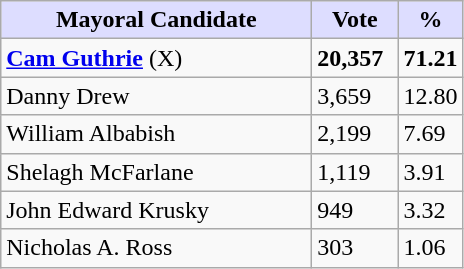<table class="wikitable sortable">
<tr>
<th style="background:#ddf; width:200px;">Mayoral Candidate</th>
<th style="background:#ddf; width:50px;">Vote</th>
<th style="background:#ddf; width:30px;">%</th>
</tr>
<tr>
<td><strong><a href='#'>Cam Guthrie</a></strong> (X)</td>
<td><strong>20,357</strong></td>
<td><strong>71.21</strong></td>
</tr>
<tr>
<td>Danny Drew</td>
<td>3,659</td>
<td>12.80</td>
</tr>
<tr>
<td>William Albabish</td>
<td>2,199</td>
<td>7.69</td>
</tr>
<tr>
<td>Shelagh McFarlane</td>
<td>1,119</td>
<td>3.91</td>
</tr>
<tr>
<td>John Edward Krusky</td>
<td>949</td>
<td>3.32</td>
</tr>
<tr>
<td>Nicholas A. Ross</td>
<td>303</td>
<td>1.06</td>
</tr>
</table>
